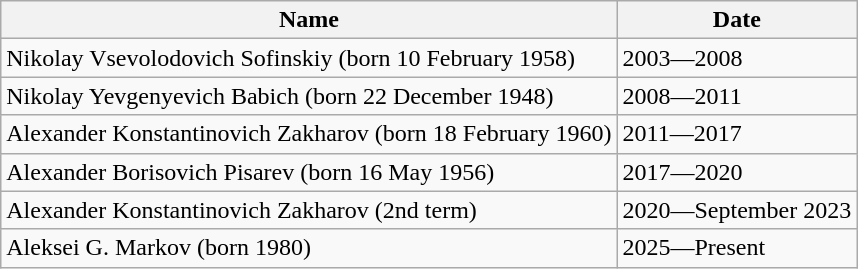<table class="wikitable">
<tr>
<th>Name</th>
<th>Date</th>
</tr>
<tr>
<td>Nikolay Vsevolodovich Sofinskiy (born 10 February 1958) </td>
<td>2003—2008</td>
</tr>
<tr>
<td>Nikolay Yevgenyevich Babich (born 22 December 1948) </td>
<td>2008—2011</td>
</tr>
<tr>
<td>Alexander Konstantinovich Zakharov (born 18 February 1960) </td>
<td>2011—2017</td>
</tr>
<tr>
<td>Alexander Borisovich Pisarev (born 16 May 1956) </td>
<td>2017—2020</td>
</tr>
<tr>
<td>Alexander Konstantinovich Zakharov (2nd term)</td>
<td>2020—September 2023</td>
</tr>
<tr>
<td>Aleksei G. Markov (born 1980) </td>
<td>2025—Present</td>
</tr>
</table>
